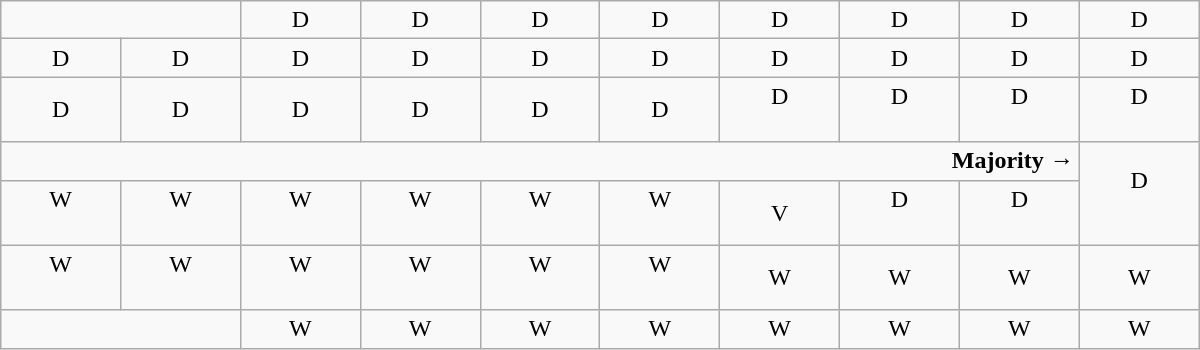<table class="wikitable" style="text-align:center; width:800px">
<tr>
<td colspan=2> </td>
<td>D</td>
<td>D</td>
<td>D</td>
<td>D</td>
<td>D</td>
<td>D</td>
<td>D</td>
<td>D</td>
</tr>
<tr>
<td width=50px >D</td>
<td width=50px >D</td>
<td width=50px >D</td>
<td width=50px >D</td>
<td width=50px >D</td>
<td width=50px >D</td>
<td width=50px >D</td>
<td width=50px >D</td>
<td width=50px >D</td>
<td width=50px >D</td>
</tr>
<tr>
<td>D</td>
<td>D</td>
<td>D</td>
<td>D</td>
<td>D</td>
<td>D</td>
<td>D<br><br></td>
<td>D<br><br></td>
<td>D<br><br></td>
<td>D<br><br></td>
</tr>
<tr>
<td colspan=9 style="text-align:right"><strong>Majority →</strong></td>
<td rowspan=2 >D<br><br></td>
</tr>
<tr>
<td>W<br><br></td>
<td>W<br><br></td>
<td>W<br><br></td>
<td>W<br><br></td>
<td>W<br><br></td>
<td>W<br><br></td>
<td>V</td>
<td>D<br><br></td>
<td>D<br><br></td>
</tr>
<tr>
<td>W<br><br></td>
<td>W<br><br></td>
<td>W<br><br></td>
<td>W<br><br></td>
<td>W<br><br></td>
<td>W<br><br></td>
<td>W</td>
<td>W</td>
<td>W</td>
<td>W</td>
</tr>
<tr>
<td colspan=2> </td>
<td>W</td>
<td>W</td>
<td>W</td>
<td>W</td>
<td>W</td>
<td>W</td>
<td>W</td>
<td>W</td>
</tr>
</table>
